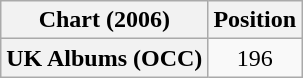<table class="wikitable plainrowheaders" style="text-align:center">
<tr>
<th scope="col">Chart (2006)</th>
<th scope="col">Position</th>
</tr>
<tr>
<th scope="row">UK Albums (OCC)</th>
<td>196</td>
</tr>
</table>
